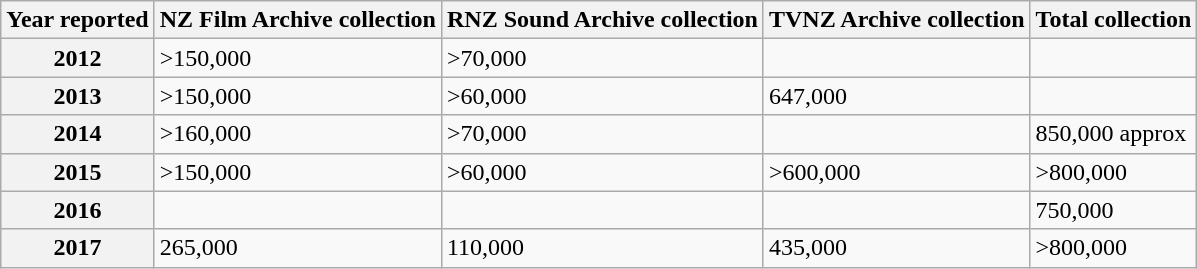<table class="wikitable">
<tr>
<th>Year reported</th>
<th>NZ Film Archive collection</th>
<th>RNZ Sound Archive collection</th>
<th>TVNZ Archive collection</th>
<th>Total collection</th>
</tr>
<tr>
<th>2012</th>
<td>>150,000</td>
<td>>70,000</td>
<td></td>
<td></td>
</tr>
<tr>
<th>2013</th>
<td>>150,000</td>
<td>>60,000</td>
<td>647,000</td>
<td></td>
</tr>
<tr>
<th>2014</th>
<td>>160,000</td>
<td>>70,000</td>
<td></td>
<td>850,000 approx</td>
</tr>
<tr>
<th>2015</th>
<td>>150,000</td>
<td>>60,000</td>
<td>>600,000</td>
<td>>800,000</td>
</tr>
<tr>
<th>2016</th>
<td></td>
<td></td>
<td></td>
<td>750,000</td>
</tr>
<tr>
<th>2017</th>
<td>265,000</td>
<td>110,000</td>
<td>435,000</td>
<td>>800,000</td>
</tr>
</table>
